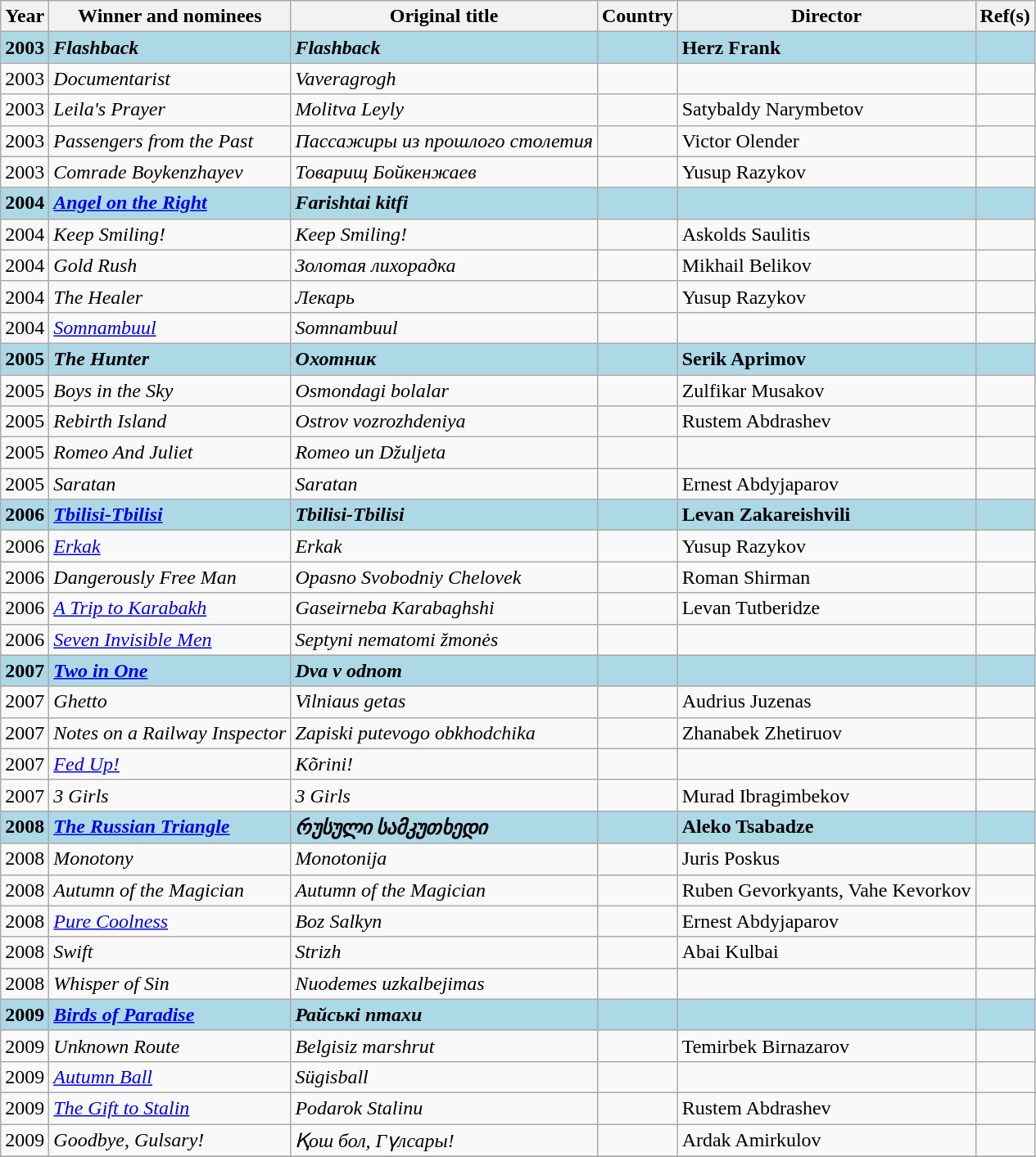<table class="wikitable sortable">
<tr>
<th scope="col">Year</th>
<th scope="col">Winner and nominees</th>
<th scope="col">Original title</th>
<th scope="col">Country</th>
<th scope="col">Director</th>
<th scope="col" class="unsortable">Ref(s)</th>
</tr>
<tr>
<td style="background-color:lightblue"><strong>2003</strong></td>
<td style="background-color:lightblue"><strong><em>Flashback</em></strong></td>
<td style="background-color:lightblue"><strong><em>Flashback</em></strong></td>
<td style="background-color:lightblue"><strong></strong></td>
<td style="background-color:lightblue"><strong>Herz Frank</strong></td>
<td style="background-color:lightblue"><strong></strong></td>
</tr>
<tr>
<td>2003</td>
<td><em>Documentarist</em></td>
<td><em>Vaveragrogh</em></td>
<td></td>
<td></td>
<td></td>
</tr>
<tr>
<td>2003</td>
<td><em>Leila's Prayer</em></td>
<td><em>Molitva Leyly</em></td>
<td></td>
<td>Satybaldy Narymbetov</td>
<td></td>
</tr>
<tr>
<td>2003</td>
<td><em>Passengers from the Past</em></td>
<td><em>Пассажиры из прошлого столетия</em></td>
<td></td>
<td>Victor Olender</td>
<td></td>
</tr>
<tr>
<td>2003</td>
<td><em>Comrade Boykenzhayev</em></td>
<td><em>Товарищ Бойкенжаев</em></td>
<td></td>
<td>Yusup Razykov</td>
<td></td>
</tr>
<tr>
<td style="background-color:lightblue"><strong>2004</strong></td>
<td style="background-color:lightblue"><strong><em><a href='#'>Angel on the Right</a></em></strong></td>
<td style="background-color:lightblue"><strong><em>Farishtai kitfi</em></strong></td>
<td style="background-color:lightblue"><strong></strong></td>
<td style="background-color:lightblue"><strong></strong></td>
<td style="background-color:lightblue"></td>
</tr>
<tr>
<td>2004</td>
<td><em>Keep Smiling!</em></td>
<td><em>Keep Smiling!</em></td>
<td></td>
<td>Askolds Saulitis</td>
<td></td>
</tr>
<tr>
<td>2004</td>
<td><em>Gold Rush</em></td>
<td><em>Золотая лихорадка</em></td>
<td></td>
<td>Mikhail Belikov</td>
<td></td>
</tr>
<tr>
<td>2004</td>
<td><em>The Healer</em></td>
<td><em>Лекарь</em></td>
<td></td>
<td>Yusup Razykov</td>
<td></td>
</tr>
<tr>
<td>2004</td>
<td><em><a href='#'>Somnambuul</a></em></td>
<td><em>Somnambuul</em></td>
<td></td>
<td></td>
<td></td>
</tr>
<tr>
<td style="background-color:lightblue"><strong>2005</strong></td>
<td style="background-color:lightblue"><strong><em>The Hunter</em></strong></td>
<td style="background-color:lightblue"><strong><em>Охотник</em></strong></td>
<td style="background-color:lightblue"><strong></strong></td>
<td style="background-color:lightblue"><strong>Serik Aprimov</strong></td>
<td style="background-color:lightblue"></td>
</tr>
<tr>
<td>2005</td>
<td><em>Boys in the Sky</em></td>
<td><em>Osmondagi bolalar</em></td>
<td></td>
<td>Zulfikar Musakov</td>
<td></td>
</tr>
<tr>
<td>2005</td>
<td><em>Rebirth Island</em></td>
<td><em>Ostrov vozrozhdeniya</em></td>
<td></td>
<td>Rustem Abdrashev</td>
<td></td>
</tr>
<tr>
<td>2005</td>
<td><em>Romeo And Juliet</em></td>
<td><em>Romeo un Džuljeta</em></td>
<td></td>
<td></td>
<td></td>
</tr>
<tr>
<td>2005</td>
<td><em>Saratan</em></td>
<td><em>Saratan</em></td>
<td></td>
<td>Ernest Abdyjaparov</td>
<td></td>
</tr>
<tr>
<td style="background-color:lightblue"><strong>2006</strong></td>
<td style="background-color:lightblue"><strong><em><a href='#'>Tbilisi-Tbilisi</a></em></strong></td>
<td style="background-color:lightblue"><strong><em>Tbilisi-Tbilisi</em></strong></td>
<td style="background-color:lightblue"><strong></strong></td>
<td style="background-color:lightblue"><strong>Levan Zakareishvili</strong></td>
<td style="background-color:lightblue"></td>
</tr>
<tr>
<td>2006</td>
<td><em><a href='#'>Erkak</a></em></td>
<td><em>Erkak</em></td>
<td></td>
<td>Yusup Razykov</td>
<td></td>
</tr>
<tr>
<td>2006</td>
<td><em>Dangerously Free Man</em></td>
<td><em>Opasno Svobodniy Chelovek</em></td>
<td></td>
<td>Roman Shirman</td>
<td></td>
</tr>
<tr>
<td>2006</td>
<td><em><a href='#'>A Trip to Karabakh</a></em></td>
<td><em>Gaseirneba Karabaghshi</em></td>
<td></td>
<td>Levan Tutberidze</td>
<td></td>
</tr>
<tr>
<td>2006</td>
<td><em><a href='#'>Seven Invisible Men</a></em></td>
<td><em>Septyni nematomi žmonės</em></td>
<td></td>
<td></td>
<td></td>
</tr>
<tr>
<td style="background-color:lightblue"><strong>2007</strong></td>
<td style="background-color:lightblue"><strong><em><a href='#'>Two in One</a></em></strong></td>
<td style="background-color:lightblue"><strong><em>Dva v odnom</em></strong></td>
<td style="background-color:lightblue"><strong></strong></td>
<td style="background-color:lightblue"><strong></strong></td>
<td style="background-color:lightblue"></td>
</tr>
<tr>
<td>2007</td>
<td><em>Ghetto</em></td>
<td><em>Vilniaus getas</em></td>
<td></td>
<td>Audrius Juzenas</td>
<td></td>
</tr>
<tr>
<td>2007</td>
<td><em>Notes on a Railway Inspector</em></td>
<td><em>Zapiski putevogo obkhodchika</em></td>
<td></td>
<td>Zhanabek Zhetiruov</td>
<td></td>
</tr>
<tr>
<td>2007</td>
<td><em><a href='#'>Fed Up!</a></em></td>
<td><em>Kõrini!</em></td>
<td></td>
<td></td>
<td></td>
</tr>
<tr>
<td>2007</td>
<td><em>3 Girls</em></td>
<td><em>3 Girls</em></td>
<td></td>
<td>Murad Ibragimbekov</td>
<td></td>
</tr>
<tr>
<td style="background-color:lightblue"><strong>2008</strong></td>
<td style="background-color:lightblue"><strong><em><a href='#'>The Russian Triangle</a></em></strong></td>
<td style="background-color:lightblue"><strong><em>რუსული სამკუთხედი</em></strong></td>
<td style="background-color:lightblue"><strong></strong></td>
<td style="background-color:lightblue"><strong>Aleko Tsabadze</strong></td>
<td style="background-color:lightblue"></td>
</tr>
<tr>
<td>2008</td>
<td><em>Monotony</em></td>
<td><em>Monotonija</em></td>
<td></td>
<td>Juris Poskus</td>
<td></td>
</tr>
<tr>
<td>2008</td>
<td><em>Autumn of the Magician</em></td>
<td><em>Autumn of the Magician</em></td>
<td></td>
<td>Ruben Gevorkyants, Vahe Kevorkov</td>
<td></td>
</tr>
<tr>
<td>2008</td>
<td><em><a href='#'>Pure Coolness</a></em></td>
<td><em>Boz Salkyn</em></td>
<td></td>
<td>Ernest Abdyjaparov</td>
<td></td>
</tr>
<tr>
<td>2008</td>
<td><em>Swift</em></td>
<td><em>Strizh</em></td>
<td></td>
<td>Abai Kulbai</td>
<td></td>
</tr>
<tr>
<td>2008</td>
<td><em>Whisper of Sin</em></td>
<td><em>Nuodemes uzkalbejimas</em></td>
<td></td>
<td></td>
<td></td>
</tr>
<tr>
<td style="background-color:lightblue"><strong>2009</strong></td>
<td style="background-color:lightblue"><strong><em><a href='#'>Birds of Paradise</a></em></strong></td>
<td style="background-color:lightblue"><strong><em>Райські птахи</em></strong></td>
<td style="background-color:lightblue"><strong></strong></td>
<td style="background-color:lightblue"><strong></strong></td>
<td style="background-color:lightblue"></td>
</tr>
<tr>
<td>2009</td>
<td><em>Unknown Route</em></td>
<td><em>Belgisiz marshrut</em></td>
<td></td>
<td>Temirbek Birnazarov</td>
<td></td>
</tr>
<tr>
<td>2009</td>
<td><em><a href='#'>Autumn Ball</a></em></td>
<td><em>Sügisball</em></td>
<td></td>
<td></td>
<td></td>
</tr>
<tr>
<td>2009</td>
<td><em><a href='#'>The Gift to Stalin</a></em></td>
<td><em>Podarok Stalinu</em></td>
<td></td>
<td>Rustem Abdrashev</td>
<td></td>
</tr>
<tr>
<td>2009</td>
<td><em>Goodbye, Gulsary!</em></td>
<td><em>Қош бол, Гүлсары!</em></td>
<td></td>
<td>Ardak Amirkulov</td>
<td></td>
</tr>
<tr>
</tr>
</table>
